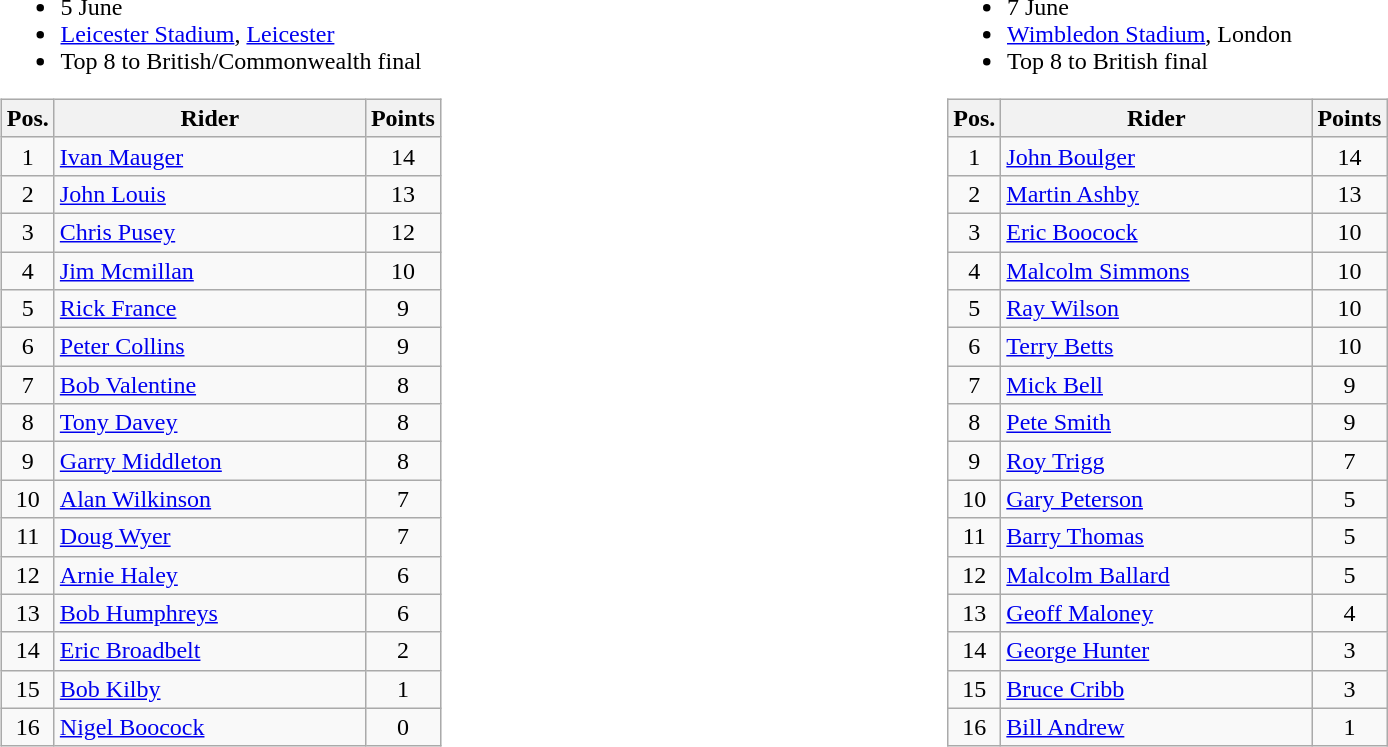<table width=100%>
<tr>
<td width=50% valign=top><br><ul><li>5 June</li><li> <a href='#'>Leicester Stadium</a>, <a href='#'>Leicester</a></li><li>Top 8 to British/Commonwealth final</li></ul><table class="wikitable" style="text-align:center;">
<tr>
<th width=25px>Pos.</th>
<th width=200px>Rider</th>
<th width=40px>Points</th>
</tr>
<tr>
<td>1</td>
<td align=left> <a href='#'>Ivan Mauger</a></td>
<td>14</td>
</tr>
<tr>
<td>2</td>
<td align=left> <a href='#'>John Louis</a></td>
<td>13</td>
</tr>
<tr>
<td>3</td>
<td align=left> <a href='#'>Chris Pusey</a></td>
<td>12</td>
</tr>
<tr>
<td>4</td>
<td align=left> <a href='#'>Jim Mcmillan</a></td>
<td>10</td>
</tr>
<tr>
<td>5</td>
<td align=left> <a href='#'>Rick France</a></td>
<td>9</td>
</tr>
<tr>
<td>6</td>
<td align=left> <a href='#'>Peter Collins</a></td>
<td>9</td>
</tr>
<tr>
<td>7</td>
<td align=left> <a href='#'>Bob Valentine</a></td>
<td>8</td>
</tr>
<tr>
<td>8</td>
<td align=left> <a href='#'>Tony Davey</a></td>
<td>8</td>
</tr>
<tr>
<td>9</td>
<td align=left> <a href='#'>Garry Middleton</a></td>
<td>8</td>
</tr>
<tr>
<td>10</td>
<td align=left> <a href='#'>Alan Wilkinson</a></td>
<td>7</td>
</tr>
<tr>
<td>11</td>
<td align=left> <a href='#'>Doug Wyer</a></td>
<td>7</td>
</tr>
<tr>
<td>12</td>
<td align=left> <a href='#'>Arnie Haley</a></td>
<td>6</td>
</tr>
<tr>
<td>13</td>
<td align=left> <a href='#'>Bob Humphreys</a></td>
<td>6</td>
</tr>
<tr>
<td>14</td>
<td align=left> <a href='#'>Eric Broadbelt</a></td>
<td>2</td>
</tr>
<tr>
<td>15</td>
<td align=left> <a href='#'>Bob Kilby</a></td>
<td>1</td>
</tr>
<tr>
<td>16</td>
<td align=left> <a href='#'>Nigel Boocock</a></td>
<td>0</td>
</tr>
</table>
</td>
<td width=50% valign=top><br><ul><li>7 June</li><li> <a href='#'>Wimbledon Stadium</a>, London</li><li>Top 8 to British final</li></ul><table class="wikitable" style="text-align:center;">
<tr>
<th width=25px>Pos.</th>
<th width=200px>Rider</th>
<th width=40px>Points</th>
</tr>
<tr>
<td>1</td>
<td align=left> <a href='#'>John Boulger</a></td>
<td>14</td>
</tr>
<tr>
<td>2</td>
<td align=left> <a href='#'>Martin Ashby</a></td>
<td>13</td>
</tr>
<tr>
<td>3</td>
<td align=left> <a href='#'>Eric Boocock</a></td>
<td>10</td>
</tr>
<tr>
<td>4</td>
<td align=left> <a href='#'>Malcolm Simmons</a></td>
<td>10</td>
</tr>
<tr>
<td>5</td>
<td align=left> <a href='#'>Ray Wilson</a></td>
<td>10</td>
</tr>
<tr>
<td>6</td>
<td align=left> <a href='#'>Terry Betts</a></td>
<td>10</td>
</tr>
<tr>
<td>7</td>
<td align=left> <a href='#'>Mick Bell</a></td>
<td>9</td>
</tr>
<tr>
<td>8</td>
<td align=left> <a href='#'>Pete Smith</a></td>
<td>9</td>
</tr>
<tr>
<td>9</td>
<td align=left> <a href='#'>Roy Trigg</a></td>
<td>7</td>
</tr>
<tr>
<td>10</td>
<td align=left> <a href='#'>Gary Peterson</a></td>
<td>5</td>
</tr>
<tr>
<td>11</td>
<td align=left> <a href='#'>Barry Thomas</a></td>
<td>5</td>
</tr>
<tr>
<td>12</td>
<td align=left> <a href='#'>Malcolm Ballard</a></td>
<td>5</td>
</tr>
<tr>
<td>13</td>
<td align=left> <a href='#'>Geoff Maloney</a></td>
<td>4</td>
</tr>
<tr>
<td>14</td>
<td align=left> <a href='#'>George Hunter</a></td>
<td>3</td>
</tr>
<tr>
<td>15</td>
<td align=left> <a href='#'>Bruce Cribb</a></td>
<td>3</td>
</tr>
<tr>
<td>16</td>
<td align=left> <a href='#'>Bill Andrew</a></td>
<td>1</td>
</tr>
</table>
</td>
</tr>
</table>
